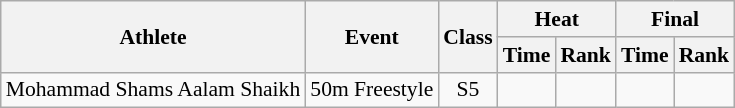<table class="wikitable" style="text-align:center; font-size:90%">
<tr>
<th rowspan="2">Athlete</th>
<th rowspan="2">Event</th>
<th rowspan="2">Class</th>
<th colspan="2">Heat</th>
<th colspan="2">Final</th>
</tr>
<tr>
<th>Time</th>
<th>Rank</th>
<th>Time</th>
<th>Rank</th>
</tr>
<tr>
<td>Mohammad Shams Aalam Shaikh</td>
<td>50m Freestyle</td>
<td>S5</td>
<td></td>
<td></td>
<td></td>
<td></td>
</tr>
</table>
